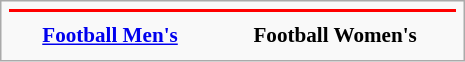<table class="infobox" style="font-size: 88%; width: 22em; text-align: center">
<tr>
<th colspan=3 style="font-size: 120%; background-color: red; color: white"></th>
</tr>
<tr>
<th style="text-align:center;"></th>
<th style="text-align:center;"></th>
</tr>
<tr>
<th style="text-align:center;"><a href='#'>Football Men's</a></th>
<th style="text-align:center;">Football Women's</th>
</tr>
<tr>
</tr>
</table>
